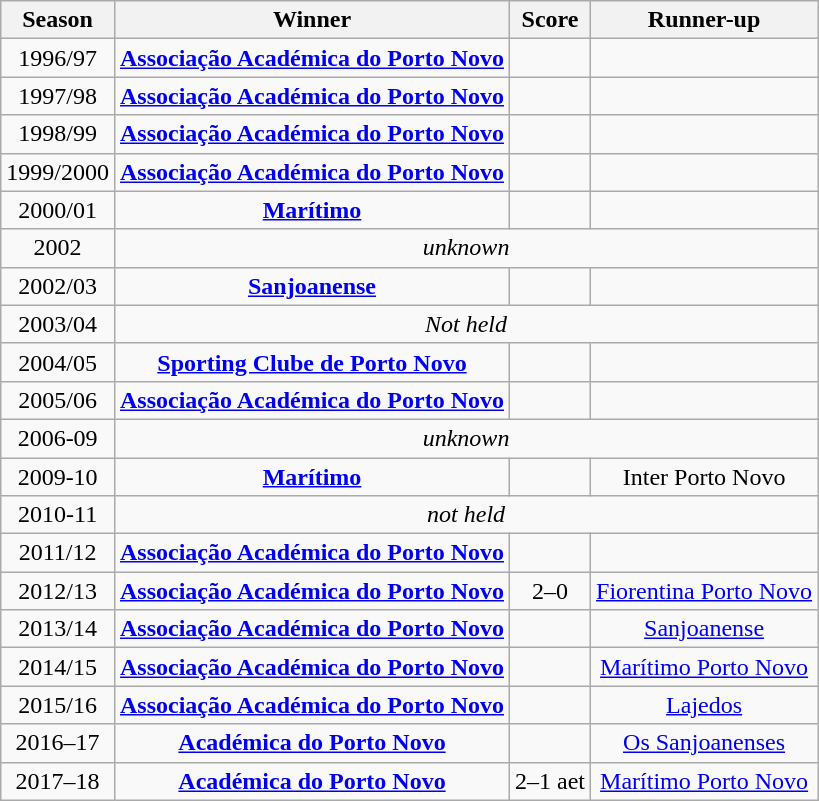<table class="wikitable" style="text-align: center; font-size:100%">
<tr>
<th>Season</th>
<th>Winner</th>
<th>Score</th>
<th>Runner-up</th>
</tr>
<tr>
<td>1996/97</td>
<td><strong><a href='#'>Associação Académica do Porto Novo</a></strong></td>
<td></td>
<td></td>
</tr>
<tr>
<td>1997/98</td>
<td><strong><a href='#'>Associação Académica do Porto Novo</a></strong></td>
<td></td>
<td></td>
</tr>
<tr>
<td>1998/99</td>
<td><strong><a href='#'>Associação Académica do Porto Novo</a></strong></td>
<td></td>
<td></td>
</tr>
<tr>
<td>1999/2000</td>
<td><strong><a href='#'>Associação Académica do Porto Novo</a></strong></td>
<td></td>
<td></td>
</tr>
<tr>
<td>2000/01</td>
<td><strong><a href='#'>Marítimo</a></strong></td>
<td></td>
<td></td>
</tr>
<tr>
<td>2002</td>
<td colspan=3><em>unknown</em></td>
</tr>
<tr>
<td>2002/03</td>
<td><strong><a href='#'>Sanjoanense</a></strong></td>
<td></td>
<td></td>
</tr>
<tr>
<td>2003/04</td>
<td colspan=3><em>Not held</em></td>
</tr>
<tr>
<td>2004/05</td>
<td><strong><a href='#'>Sporting Clube de Porto Novo</a></strong></td>
<td></td>
<td></td>
</tr>
<tr>
<td>2005/06</td>
<td><strong><a href='#'>Associação Académica do Porto Novo</a></strong></td>
<td></td>
<td></td>
</tr>
<tr>
<td>2006-09</td>
<td colspan=3><em>unknown</em></td>
</tr>
<tr>
<td>2009-10</td>
<td><strong><a href='#'>Marítimo</a></strong></td>
<td></td>
<td>Inter Porto Novo</td>
</tr>
<tr>
<td>2010-11</td>
<td colspan=3><em>not held</em></td>
</tr>
<tr>
<td>2011/12</td>
<td><strong><a href='#'>Associação Académica do Porto Novo</a></strong></td>
<td></td>
<td></td>
</tr>
<tr>
<td>2012/13</td>
<td><strong><a href='#'>Associação Académica do Porto Novo</a></strong></td>
<td>2–0</td>
<td><a href='#'>Fiorentina Porto Novo</a></td>
</tr>
<tr>
<td>2013/14</td>
<td><strong><a href='#'>Associação Académica do Porto Novo</a></strong></td>
<td></td>
<td><a href='#'>Sanjoanense</a></td>
</tr>
<tr>
<td>2014/15</td>
<td><strong><a href='#'>Associação Académica do Porto Novo</a></strong></td>
<td></td>
<td><a href='#'>Marítimo Porto Novo</a></td>
</tr>
<tr>
<td>2015/16</td>
<td><strong><a href='#'>Associação Académica do Porto Novo</a></strong></td>
<td></td>
<td><a href='#'>Lajedos</a></td>
</tr>
<tr>
<td>2016–17</td>
<td><strong><a href='#'>Académica do Porto Novo</a></strong></td>
<td></td>
<td><a href='#'>Os Sanjoanenses</a></td>
</tr>
<tr>
<td>2017–18</td>
<td><strong><a href='#'>Académica do Porto Novo</a></strong></td>
<td>2–1 aet</td>
<td><a href='#'>Marítimo Porto Novo</a></td>
</tr>
</table>
